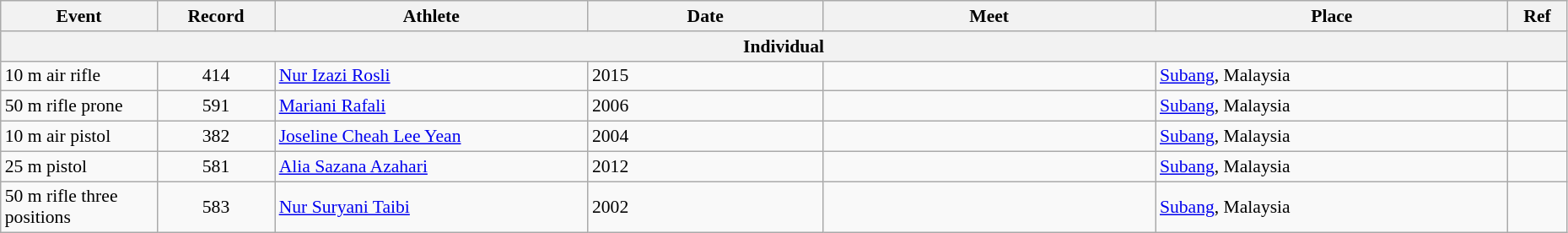<table class="wikitable" style="font-size:90%; width: 98%;">
<tr>
<th width=8%>Event</th>
<th width=6%>Record</th>
<th width=16%>Athlete</th>
<th width=12%>Date</th>
<th width=17%>Meet</th>
<th width=18%>Place</th>
<th width=3%>Ref</th>
</tr>
<tr bgcolor="#DDDDDD">
<th colspan="8">Individual</th>
</tr>
<tr>
<td>10 m air rifle</td>
<td align=center>414</td>
<td><a href='#'>Nur Izazi Rosli</a></td>
<td>2015</td>
<td></td>
<td> <a href='#'>Subang</a>, Malaysia</td>
<td></td>
</tr>
<tr>
<td>50 m rifle prone</td>
<td align=center>591</td>
<td><a href='#'>Mariani Rafali</a></td>
<td>2006</td>
<td></td>
<td> <a href='#'>Subang</a>, Malaysia</td>
<td></td>
</tr>
<tr>
<td>10 m air pistol</td>
<td align=center>382</td>
<td><a href='#'>Joseline Cheah Lee Yean</a></td>
<td>2004</td>
<td></td>
<td> <a href='#'>Subang</a>, Malaysia</td>
<td></td>
</tr>
<tr>
<td>25 m pistol</td>
<td align=center>581</td>
<td><a href='#'>Alia Sazana Azahari</a></td>
<td>2012</td>
<td></td>
<td> <a href='#'>Subang</a>, Malaysia</td>
<td></td>
</tr>
<tr>
<td>50 m rifle three positions</td>
<td align=center>583</td>
<td><a href='#'>Nur Suryani Taibi</a></td>
<td>2002</td>
<td></td>
<td> <a href='#'>Subang</a>, Malaysia</td>
<td></td>
</tr>
</table>
